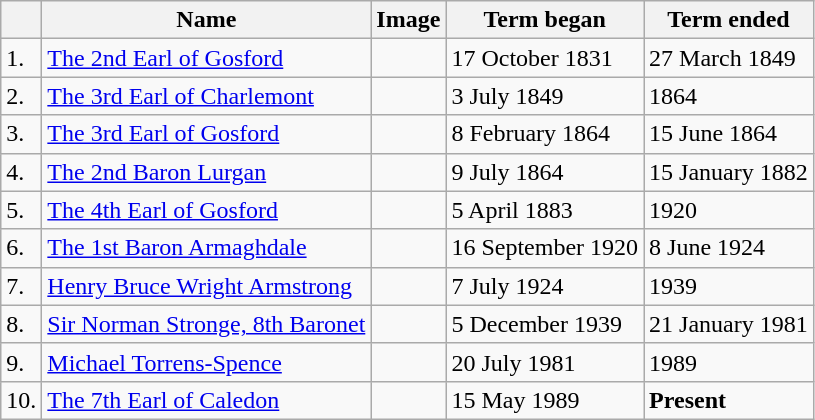<table class="wikitable">
<tr>
<th></th>
<th>Name</th>
<th>Image</th>
<th>Term began</th>
<th>Term ended</th>
</tr>
<tr>
<td>1.</td>
<td><a href='#'>The 2nd Earl of Gosford</a></td>
<td></td>
<td>17 October 1831</td>
<td>27 March 1849</td>
</tr>
<tr>
<td>2.</td>
<td><a href='#'>The 3rd Earl of Charlemont</a></td>
<td></td>
<td>3 July 1849</td>
<td>1864</td>
</tr>
<tr>
<td>3.</td>
<td><a href='#'>The 3rd Earl of Gosford</a></td>
<td></td>
<td>8 February 1864</td>
<td>15 June 1864</td>
</tr>
<tr>
<td>4.</td>
<td><a href='#'>The 2nd Baron Lurgan</a></td>
<td></td>
<td>9 July 1864</td>
<td>15 January 1882</td>
</tr>
<tr>
<td>5.</td>
<td><a href='#'>The 4th Earl of Gosford</a></td>
<td></td>
<td>5 April 1883</td>
<td>1920</td>
</tr>
<tr>
<td>6.</td>
<td><a href='#'>The 1st Baron Armaghdale</a></td>
<td></td>
<td>16 September 1920</td>
<td>8 June 1924</td>
</tr>
<tr>
<td>7.</td>
<td><a href='#'>Henry Bruce Wright Armstrong</a></td>
<td></td>
<td>7 July 1924</td>
<td>1939</td>
</tr>
<tr>
<td>8.</td>
<td><a href='#'>Sir Norman Stronge, 8th Baronet</a></td>
<td></td>
<td>5 December 1939</td>
<td>21 January 1981</td>
</tr>
<tr>
<td>9.</td>
<td><a href='#'>Michael Torrens-Spence</a></td>
<td></td>
<td>20 July 1981</td>
<td>1989</td>
</tr>
<tr>
<td>10.</td>
<td><a href='#'>The 7th Earl of Caledon</a></td>
<td></td>
<td>15 May 1989</td>
<td><strong>Present</strong></td>
</tr>
</table>
